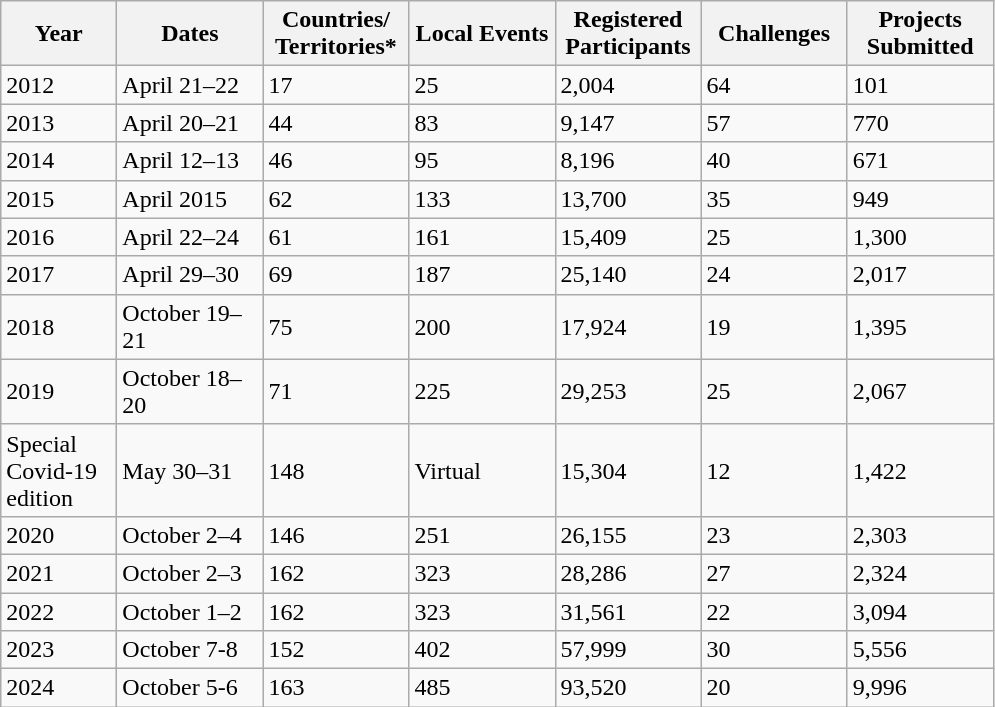<table class="wikitable">
<tr>
<th scope="col" width="70">Year</th>
<th scope="col" width="90">Dates</th>
<th scope="col" width="90">Countries/ Territories*</th>
<th scope="col" width="90">Local Events</th>
<th scope="col" width="90">Registered<br>Participants</th>
<th scope="col" width="90">Challenges</th>
<th scope="col" width="90">Projects<br>Submitted</th>
</tr>
<tr>
<td>2012</td>
<td>April 21–22</td>
<td>17</td>
<td>25</td>
<td>2,004</td>
<td>64</td>
<td>101</td>
</tr>
<tr>
<td>2013 </td>
<td>April 20–21</td>
<td>44</td>
<td>83</td>
<td>9,147</td>
<td>57</td>
<td>770</td>
</tr>
<tr>
<td>2014</td>
<td>April 12–13</td>
<td>46</td>
<td>95</td>
<td>8,196</td>
<td>40</td>
<td>671</td>
</tr>
<tr>
<td>2015</td>
<td>April 2015</td>
<td>62</td>
<td>133</td>
<td>13,700</td>
<td>35</td>
<td>949</td>
</tr>
<tr>
<td>2016</td>
<td>April 22–24</td>
<td>61</td>
<td>161</td>
<td>15,409</td>
<td>25</td>
<td>1,300</td>
</tr>
<tr>
<td>2017</td>
<td>April 29–30</td>
<td>69</td>
<td>187</td>
<td>25,140</td>
<td>24</td>
<td>2,017</td>
</tr>
<tr>
<td>2018</td>
<td>October 19–21</td>
<td>75</td>
<td>200</td>
<td>17,924</td>
<td>19</td>
<td>1,395</td>
</tr>
<tr>
<td>2019</td>
<td>October 18–20</td>
<td>71</td>
<td>225</td>
<td>29,253</td>
<td>25</td>
<td>2,067</td>
</tr>
<tr>
<td>Special Covid-19 edition</td>
<td>May 30–31</td>
<td>148</td>
<td>Virtual</td>
<td>15,304</td>
<td>12</td>
<td>1,422</td>
</tr>
<tr>
<td>2020</td>
<td>October 2–4</td>
<td>146</td>
<td>251</td>
<td>26,155</td>
<td>23</td>
<td>2,303</td>
</tr>
<tr>
<td>2021</td>
<td>October 2–3</td>
<td>162</td>
<td>323</td>
<td>28,286</td>
<td>27</td>
<td>2,324</td>
</tr>
<tr>
<td>2022</td>
<td>October 1–2</td>
<td>162</td>
<td>323</td>
<td>31,561</td>
<td>22</td>
<td>3,094</td>
</tr>
<tr>
<td>2023</td>
<td>October 7-8</td>
<td>152</td>
<td>402</td>
<td>57,999</td>
<td>30</td>
<td>5,556</td>
</tr>
<tr>
<td>2024</td>
<td>October 5-6</td>
<td>163</td>
<td>485</td>
<td>93,520</td>
<td>20</td>
<td>9,996</td>
</tr>
</table>
